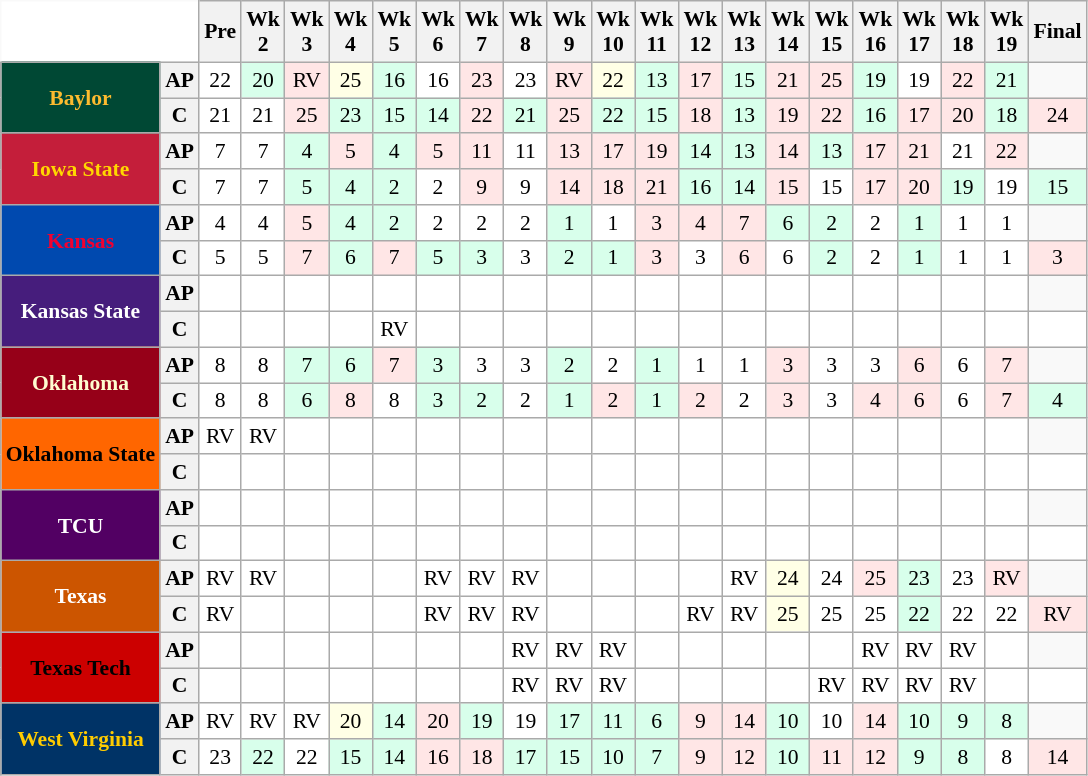<table class="wikitable" style="white-space:nowrap;font-size:90%;">
<tr>
<th colspan=2 style="background:white; border-top-style:hidden; border-left-style:hidden;"> </th>
<th>Pre</th>
<th>Wk<br>2</th>
<th>Wk<br>3</th>
<th>Wk<br>4</th>
<th>Wk<br>5</th>
<th>Wk<br>6</th>
<th>Wk<br>7</th>
<th>Wk<br>8</th>
<th>Wk<br>9</th>
<th>Wk<br>10</th>
<th>Wk<br>11</th>
<th>Wk<br>12</th>
<th>Wk<br>13</th>
<th>Wk<br>14</th>
<th>Wk<br>15</th>
<th>Wk<br>16</th>
<th>Wk<br>17</th>
<th>Wk<br>18</th>
<th>Wk<br>19</th>
<th>Final</th>
</tr>
<tr style="text-align:center;">
<th rowspan=2 style="background:#004834; color:#FDBB2F;">Baylor</th>
<th>AP</th>
<td style="background:#FFF;">22</td>
<td style="background:#D8FFEB;">20</td>
<td style="background:#FFE6E6;">RV</td>
<td style="background:#FFFFE6;">25</td>
<td style="background:#D8FFEB;">16</td>
<td style="background:#FFF;">16</td>
<td style="background:#FFE6E6;">23</td>
<td style="background:#FFF;">23</td>
<td style="background:#FFE6E6;">RV</td>
<td style="background:#FFFFE6;">22</td>
<td style="background:#D8FFEB;">13</td>
<td style="background:#FFE6E6;">17</td>
<td style="background:#D8FFEB;">15</td>
<td style="background:#FFE6E6;">21</td>
<td style="background:#FFE6E6;">25</td>
<td style="background:#D8FFEB;">19</td>
<td style="background:#FFF;">19</td>
<td style="background:#FFE6E6;">22</td>
<td style="background:#D8FFEB;">21</td>
</tr>
<tr style="text-align:center;">
<th>C</th>
<td style="background:#FFF;">21</td>
<td style="background:#FFF;">21</td>
<td style="background:#FFE6E6;">25</td>
<td style="background:#D8FFEB;">23</td>
<td style="background:#D8FFEB;">15</td>
<td style="background:#D8FFEB;">14</td>
<td style="background:#FFE6E6;">22</td>
<td style="background:#D8FFEB;">21</td>
<td style="background:#FFE6E6;">25</td>
<td style="background:#D8FFEB;">22</td>
<td style="background:#D8FFEB;">15</td>
<td style="background:#FFE6E6;">18</td>
<td style="background:#D8FFEB;">13</td>
<td style="background:#FFE6E6;">19</td>
<td style="background:#FFE6E6;">22</td>
<td style="background:#D8FFEB;">16</td>
<td style="background:#FFE6E6;">17</td>
<td style="background:#FFE6E6;">20</td>
<td style="background:#D8FFEB;">18</td>
<td style="background:#FFE6E6;">24</td>
</tr>
<tr style="text-align:center;">
<th rowspan=2 style="background:#C41E3A; color:#FFD700;">Iowa State</th>
<th>AP</th>
<td style="background:#FFF;">7</td>
<td style="background:#FFF;">7</td>
<td style="background:#D8FFEB;">4</td>
<td style="background:#FFE6E6;">5</td>
<td style="background:#D8FFEB;">4</td>
<td style="background:#FFE6E6;">5</td>
<td style="background:#FFE6E6;">11</td>
<td style="background:#FFF;">11</td>
<td style="background:#FFE6E6;">13</td>
<td style="background:#FFE6E6;">17</td>
<td style="background:#FFE6E6;">19</td>
<td style="background:#D8FFEB;">14</td>
<td style="background:#D8FFEB;">13</td>
<td style="background:#FFE6E6;">14</td>
<td style="background:#D8FFEB;">13</td>
<td style="background:#FFE6E6;">17</td>
<td style="background:#FFE6E6;">21</td>
<td style="background:#FFF;">21</td>
<td style="background:#FFE6E6;">22</td>
</tr>
<tr style="text-align:center;">
<th>C</th>
<td style="background:#FFF;">7</td>
<td style="background:#FFF;">7</td>
<td style="background:#D8FFEB;">5</td>
<td style="background:#D8FFEB;">4</td>
<td style="background:#D8FFEB;">2</td>
<td style="background:#FFF;">2</td>
<td style="background:#FFE6E6;">9</td>
<td style="background:#FFF;">9</td>
<td style="background:#FFE6E6;">14</td>
<td style="background:#FFE6E6;">18</td>
<td style="background:#FFE6E6;">21</td>
<td style="background:#D8FFEB;">16</td>
<td style="background:#D8FFEB;">14</td>
<td style="background:#FFE6E6;">15</td>
<td style="background:#FFF;">15</td>
<td style="background:#FFE6E6;">17</td>
<td style="background:#FFE6E6;">20</td>
<td style="background:#D8FFEB;">19</td>
<td style="background:#FFF;">19</td>
<td style="background:#D8FFEB;">15</td>
</tr>
<tr style="text-align:center;">
<th rowspan=2 style="background:#0049AF; color:#F20030;">Kansas</th>
<th>AP</th>
<td style="background:#FFF;">4</td>
<td style="background:#FFF;">4</td>
<td style="background:#FFE6E6;">5</td>
<td style="background:#D8FFEB;">4</td>
<td style="background:#D8FFEB;">2</td>
<td style="background:#FFF;">2</td>
<td style="background:#FFF;">2</td>
<td style="background:#FFF;">2</td>
<td style="background:#D8FFEB;">1</td>
<td style="background:#FFF;">1</td>
<td style="background:#FFE6E6;">3</td>
<td style="background:#FFE6E6;">4</td>
<td style="background:#FFE6E6;">7</td>
<td style="background:#D8FFEB;">6</td>
<td style="background:#D8FFEB;">2</td>
<td style="background:#FFF;">2</td>
<td style="background:#D8FFEB;">1</td>
<td style="background:#FFF;">1</td>
<td style="background:#FFF;">1</td>
</tr>
<tr style="text-align:center;">
<th>C</th>
<td style="background:#FFF;">5</td>
<td style="background:#FFF;">5</td>
<td style="background:#FFE6E6;">7</td>
<td style="background:#D8FFEB;">6</td>
<td style="background:#FFE6E6;">7</td>
<td style="background:#D8FFEB;">5</td>
<td style="background:#D8FFEB;">3</td>
<td style="background:#FFF;">3</td>
<td style="background:#D8FFEB;">2</td>
<td style="background:#D8FFEB;">1</td>
<td style="background:#FFE6E6;">3</td>
<td style="background:#FFF;">3</td>
<td style="background:#FFE6E6;">6</td>
<td style="background:#FFF;">6</td>
<td style="background:#D8FFEB;">2</td>
<td style="background:#FFF;">2</td>
<td style="background:#D8FFEB;">1</td>
<td style="background:#FFF;">1</td>
<td style="background:#FFF;">1</td>
<td style="background:#FFE6E6;">3</td>
</tr>
<tr style="text-align:center;">
<th rowspan=2 style="background:#461D7C; color:#FFFFFF;">Kansas State</th>
<th>AP</th>
<td style="background:#FFF;"></td>
<td style="background:#FFF;"></td>
<td style="background:#FFF;"></td>
<td style="background:#FFF;"></td>
<td style="background:#FFF;"></td>
<td style="background:#FFF;"></td>
<td style="background:#FFF;"></td>
<td style="background:#FFF;"></td>
<td style="background:#FFF;"></td>
<td style="background:#FFF;"></td>
<td style="background:#FFF;"></td>
<td style="background:#FFF;"></td>
<td style="background:#FFF;"></td>
<td style="background:#FFF;"></td>
<td style="background:#FFF;"></td>
<td style="background:#FFF;"></td>
<td style="background:#FFF;"></td>
<td style="background:#FFF;"></td>
<td style="background:#FFF;"></td>
</tr>
<tr style="text-align:center;">
<th>C</th>
<td style="background:#FFF;"></td>
<td style="background:#FFF;"></td>
<td style="background:#FFF;"></td>
<td style="background:#FFF;"></td>
<td style="background:#FFF;">RV</td>
<td style="background:#FFF;"></td>
<td style="background:#FFF;"></td>
<td style="background:#FFF;"></td>
<td style="background:#FFF;"></td>
<td style="background:#FFF;"></td>
<td style="background:#FFF;"></td>
<td style="background:#FFF;"></td>
<td style="background:#FFF;"></td>
<td style="background:#FFF;"></td>
<td style="background:#FFF;"></td>
<td style="background:#FFF;"></td>
<td style="background:#FFF;"></td>
<td style="background:#FFF;"></td>
<td style="background:#FFF;"></td>
<td style="background:#FFF;"></td>
</tr>
<tr style="text-align:center;">
<th rowspan=2 style="background:#960018; color:#FFFDD0;">Oklahoma</th>
<th>AP</th>
<td style="background:#FFF;">8</td>
<td style="background:#FFF;">8</td>
<td style="background:#D8FFEB;">7</td>
<td style="background:#D8FFEB;">6</td>
<td style="background:#FFE6E6;">7</td>
<td style="background:#D8FFEB;">3</td>
<td style="background:#FFF;">3</td>
<td style="background:#FFF;">3</td>
<td style="background:#D8FFEB;">2</td>
<td style="background:#FFF;">2</td>
<td style="background:#D8FFEB;">1</td>
<td style="background:#FFF;">1</td>
<td style="background:#FFF;">1</td>
<td style="background:#FFE6E6;">3</td>
<td style="background:#FFF;">3</td>
<td style="background:#FFF;">3</td>
<td style="background:#FFE6E6;">6</td>
<td style="background:#FFF;">6</td>
<td style="background:#FFE6E6;">7</td>
</tr>
<tr style="text-align:center;">
<th>C</th>
<td style="background:#FFF;">8</td>
<td style="background:#FFF;">8</td>
<td style="background:#D8FFEB;">6</td>
<td style="background:#FFE6E6;">8</td>
<td style="background:#FFF;">8</td>
<td style="background:#D8FFEB;">3</td>
<td style="background:#D8FFEB;">2</td>
<td style="background:#FFF;">2</td>
<td style="background:#D8FFEB;">1</td>
<td style="background:#FFE6E6;">2</td>
<td style="background:#D8FFEB;">1</td>
<td style="background:#FFE6E6;">2</td>
<td style="background:#FFF;">2</td>
<td style="background:#FFE6E6;">3</td>
<td style="background:#FFF;">3</td>
<td style="background:#FFE6E6;">4</td>
<td style="background:#FFE6E6;">6</td>
<td style="background:#FFF;">6</td>
<td style="background:#FFE6E6;">7</td>
<td style="background:#D8FFEB;">4</td>
</tr>
<tr style="text-align:center;">
<th rowspan=2 style="background:#FF6600; color:#000000;">Oklahoma State</th>
<th>AP</th>
<td style="background:#FFF;">RV</td>
<td style="background:#FFF;">RV</td>
<td style="background:#FFF;"></td>
<td style="background:#FFF;"></td>
<td style="background:#FFF;"></td>
<td style="background:#FFF;"></td>
<td style="background:#FFF;"></td>
<td style="background:#FFF;"></td>
<td style="background:#FFF;"></td>
<td style="background:#FFF;"></td>
<td style="background:#FFF;"></td>
<td style="background:#FFF;"></td>
<td style="background:#FFF;"></td>
<td style="background:#FFF;"></td>
<td style="background:#FFF;"></td>
<td style="background:#FFF;"></td>
<td style="background:#FFF;"></td>
<td style="background:#FFF;"></td>
<td style="background:#FFF;"></td>
</tr>
<tr style="text-align:center;">
<th>C</th>
<td style="background:#FFF;"></td>
<td style="background:#FFF;"></td>
<td style="background:#FFF;"></td>
<td style="background:#FFF;"></td>
<td style="background:#FFF;"></td>
<td style="background:#FFF;"></td>
<td style="background:#FFF;"></td>
<td style="background:#FFF;"></td>
<td style="background:#FFF;"></td>
<td style="background:#FFF;"></td>
<td style="background:#FFF;"></td>
<td style="background:#FFF;"></td>
<td style="background:#FFF;"></td>
<td style="background:#FFF;"></td>
<td style="background:#FFF;"></td>
<td style="background:#FFF;"></td>
<td style="background:#FFF;"></td>
<td style="background:#FFF;"></td>
<td style="background:#FFF;"></td>
<td style="background:#FFF;"></td>
</tr>
<tr style="text-align:center;">
<th rowspan=2 style="background:#520063; color:#FFFFFF;">TCU</th>
<th>AP</th>
<td style="background:#FFF;"></td>
<td style="background:#FFF;"></td>
<td style="background:#FFF;"></td>
<td style="background:#FFF;"></td>
<td style="background:#FFF;"></td>
<td style="background:#FFF;"></td>
<td style="background:#FFF;"></td>
<td style="background:#FFF;"></td>
<td style="background:#FFF;"></td>
<td style="background:#FFF;"></td>
<td style="background:#FFF;"></td>
<td style="background:#FFF;"></td>
<td style="background:#FFF;"></td>
<td style="background:#FFF;"></td>
<td style="background:#FFF;"></td>
<td style="background:#FFF;"></td>
<td style="background:#FFF;"></td>
<td style="background:#FFF;"></td>
<td style="background:#FFF;"></td>
</tr>
<tr style="text-align:center;">
<th>C</th>
<td style="background:#FFF;"></td>
<td style="background:#FFF;"></td>
<td style="background:#FFF;"></td>
<td style="background:#FFF;"></td>
<td style="background:#FFF;"></td>
<td style="background:#FFF;"></td>
<td style="background:#FFF;"></td>
<td style="background:#FFF;"></td>
<td style="background:#FFF;"></td>
<td style="background:#FFF;"></td>
<td style="background:#FFF;"></td>
<td style="background:#FFF;"></td>
<td style="background:#FFF;"></td>
<td style="background:#FFF;"></td>
<td style="background:#FFF;"></td>
<td style="background:#FFF;"></td>
<td style="background:#FFF;"></td>
<td style="background:#FFF;"></td>
<td style="background:#FFF;"></td>
<td style="background:#FFF;"></td>
</tr>
<tr style="text-align:center;">
<th rowspan=2 style="background:#CC5500; color:#FFFFFF;">Texas</th>
<th>AP</th>
<td style="background:#FFF;">RV</td>
<td style="background:#FFF;">RV</td>
<td style="background:#FFF;"></td>
<td style="background:#FFF;"></td>
<td style="background:#FFF;"></td>
<td style="background:#FFF;">RV</td>
<td style="background:#FFF;">RV</td>
<td style="background:#FFF;">RV</td>
<td style="background:#FFF;"></td>
<td style="background:#FFF;"></td>
<td style="background:#FFF;"></td>
<td style="background:#FFF;"></td>
<td style="background:#FFF;">RV</td>
<td style="background:#FFFFE6;">24</td>
<td style="background:#FFF;">24</td>
<td style="background:#FFE6E6;">25</td>
<td style="background:#D8FFEB;">23</td>
<td style="background:#FFF;">23</td>
<td style="background:#FFE6E6;">RV</td>
</tr>
<tr style="text-align:center;">
<th>C</th>
<td style="background:#FFF;">RV</td>
<td style="background:#FFF;"></td>
<td style="background:#FFF;"></td>
<td style="background:#FFF;"></td>
<td style="background:#FFF;"></td>
<td style="background:#FFF;">RV</td>
<td style="background:#FFF;">RV</td>
<td style="background:#FFF;">RV</td>
<td style="background:#FFF;"></td>
<td style="background:#FFF;"></td>
<td style="background:#FFF;"></td>
<td style="background:#FFF;">RV</td>
<td style="background:#FFF;">RV</td>
<td style="background:#FFFFE6;">25</td>
<td style="background:#FFF;">25</td>
<td style="background:#FFF;">25</td>
<td style="background:#D8FFEB;">22</td>
<td style="background:#FFF;">22</td>
<td style="background:#FFF;">22</td>
<td style="background:#FFE6E6;">RV</td>
</tr>
<tr style="text-align:center;">
<th rowspan=2 style="background:#CC0000; color:#000000;">Texas Tech</th>
<th>AP</th>
<td style="background:#FFF;"></td>
<td style="background:#FFF;"></td>
<td style="background:#FFF;"></td>
<td style="background:#FFF;"></td>
<td style="background:#FFF;"></td>
<td style="background:#FFF;"></td>
<td style="background:#FFF;"></td>
<td style="background:#FFF;">RV</td>
<td style="background:#FFF;">RV</td>
<td style="background:#FFF;">RV</td>
<td style="background:#FFF;"></td>
<td style="background:#FFF;"></td>
<td style="background:#FFF;"></td>
<td style="background:#FFF;"></td>
<td style="background:#FFF;"></td>
<td style="background:#FFF;">RV</td>
<td style="background:#FFF;">RV</td>
<td style="background:#FFF;">RV</td>
<td style="background:#FFF;"></td>
</tr>
<tr style="text-align:center;">
<th>C</th>
<td style="background:#FFF;"></td>
<td style="background:#FFF;"></td>
<td style="background:#FFF;"></td>
<td style="background:#FFF;"></td>
<td style="background:#FFF;"></td>
<td style="background:#FFF;"></td>
<td style="background:#FFF;"></td>
<td style="background:#FFF;">RV</td>
<td style="background:#FFF;">RV</td>
<td style="background:#FFF;">RV</td>
<td style="background:#FFF;"></td>
<td style="background:#FFF;"></td>
<td style="background:#FFF;"></td>
<td style="background:#FFF;"></td>
<td style="background:#FFF;">RV</td>
<td style="background:#FFF;">RV</td>
<td style="background:#FFF;">RV</td>
<td style="background:#FFF;">RV</td>
<td style="background:#FFF;"></td>
<td style="background:#FFF;"></td>
</tr>
<tr style="text-align:center;">
<th rowspan=2 style="background:#003366; color:#FFCC00;">West Virginia</th>
<th>AP</th>
<td style="background:#FFF;">RV</td>
<td style="background:#FFF;">RV</td>
<td style="background:#FFF;">RV</td>
<td style="background:#FFFFE6;">20</td>
<td style="background:#D8FFEB;">14</td>
<td style="background:#FFE6E6;">20</td>
<td style="background:#D8FFEB;">19</td>
<td style="background:#FFF;">19</td>
<td style="background:#D8FFEB;">17</td>
<td style="background:#D8FFEB;">11</td>
<td style="background:#D8FFEB;">6</td>
<td style="background:#FFE6E6;">9</td>
<td style="background:#FFE6E6;">14</td>
<td style="background:#D8FFEB;">10</td>
<td style="background:#FFF;">10</td>
<td style="background:#FFE6E6;">14</td>
<td style="background:#D8FFEB;">10</td>
<td style="background:#D8FFEB;">9</td>
<td style="background:#D8FFEB;">8</td>
</tr>
<tr style="text-align:center;">
<th>C</th>
<td style="background:#FFF;">23</td>
<td style="background:#D8FFEB;">22</td>
<td style="background:#FFF;">22</td>
<td style="background:#D8FFEB;">15</td>
<td style="background:#D8FFEB;">14</td>
<td style="background:#FFE6E6;">16</td>
<td style="background:#FFE6E6;">18</td>
<td style="background:#D8FFEB;">17</td>
<td style="background:#D8FFEB;">15</td>
<td style="background:#D8FFEB;">10</td>
<td style="background:#D8FFEB;">7</td>
<td style="background:#FFE6E6;">9</td>
<td style="background:#FFE6E6;">12</td>
<td style="background:#D8FFEB;">10</td>
<td style="background:#FFE6E6;">11</td>
<td style="background:#FFE6E6;">12</td>
<td style="background:#D8FFEB;">9</td>
<td style="background:#D8FFEB;">8</td>
<td style="background:#FFF;">8</td>
<td style="background:#FFE6E6;">14</td>
</tr>
</table>
